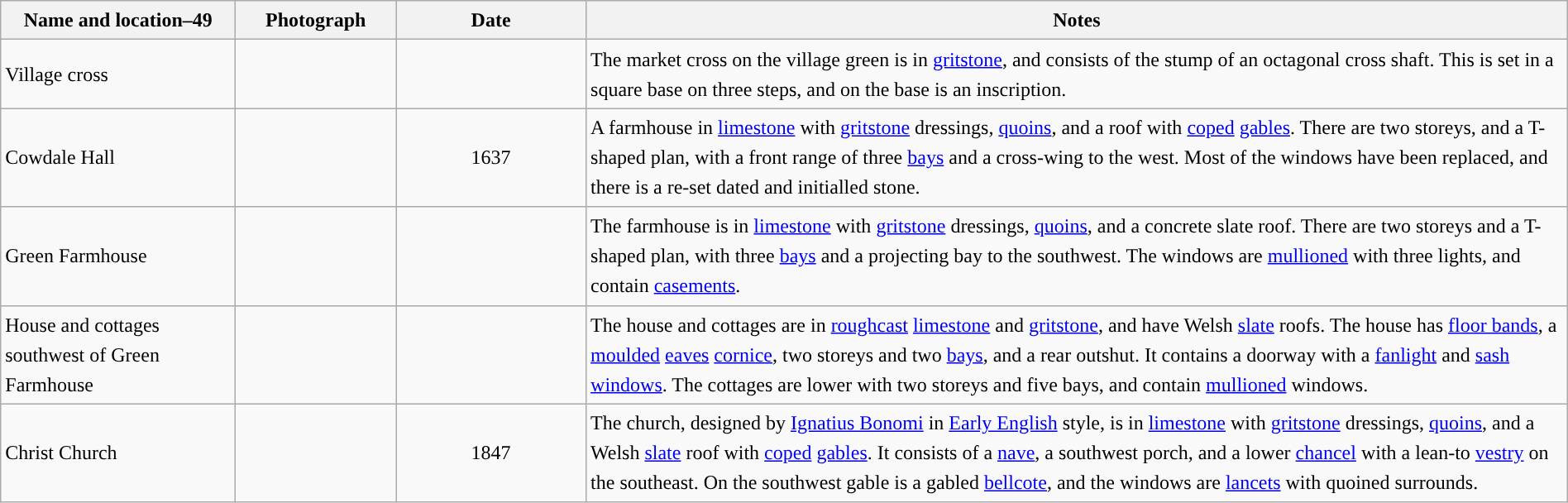<table class="wikitable sortable plainrowheaders" style="width:100%;border:0px;text-align:left;line-height:150%;">
<tr>
<th scope="col"  style="width:150px">Name and location–49</th>
<th scope="col"  style="width:100px" class="unsortable">Photograph</th>
<th scope="col"  style="width:120px">Date</th>
<th scope="col"  style="width:650px" class="unsortable">Notes</th>
</tr>
<tr>
<td>Village cross<br><small></small></td>
<td></td>
<td align="center"></td>
<td>The market cross on the village green is in <a href='#'>gritstone</a>, and consists of the stump of an octagonal cross shaft.  This is set in a square base on three steps, and on the base is an inscription.</td>
</tr>
<tr>
<td>Cowdale Hall<br><small></small></td>
<td></td>
<td align="center">1637</td>
<td>A farmhouse in <a href='#'>limestone</a> with <a href='#'>gritstone</a> dressings, <a href='#'>quoins</a>, and a roof with <a href='#'>coped</a> <a href='#'>gables</a>.  There are two storeys, and a T-shaped plan, with a front range of three <a href='#'>bays</a> and a cross-wing to the west.  Most of the windows have been replaced, and there is a re-set dated and initialled stone.</td>
</tr>
<tr>
<td>Green Farmhouse<br><small></small></td>
<td></td>
<td align="center"></td>
<td>The farmhouse is in <a href='#'>limestone</a> with <a href='#'>gritstone</a> dressings, <a href='#'>quoins</a>, and a concrete slate roof.  There are two storeys and a T-shaped plan, with three <a href='#'>bays</a> and a projecting bay to the southwest.  The windows are <a href='#'>mullioned</a> with three lights, and contain <a href='#'>casements</a>.</td>
</tr>
<tr>
<td>House and cottages southwest of Green Farmhouse<br><small></small></td>
<td></td>
<td align="center"></td>
<td>The house and cottages are in <a href='#'>roughcast</a> <a href='#'>limestone</a> and <a href='#'>gritstone</a>, and have Welsh <a href='#'>slate</a> roofs.  The house has <a href='#'>floor bands</a>, a <a href='#'>moulded</a> <a href='#'>eaves</a> <a href='#'>cornice</a>, two storeys and two <a href='#'>bays</a>, and a rear outshut.  It contains a doorway with a <a href='#'>fanlight</a> and <a href='#'>sash windows</a>.  The cottages are lower with two storeys and five bays, and contain <a href='#'>mullioned</a> windows.</td>
</tr>
<tr>
<td>Christ Church<br><small></small></td>
<td></td>
<td align="center">1847</td>
<td>The church, designed by <a href='#'>Ignatius Bonomi</a> in <a href='#'>Early English</a> style, is in <a href='#'>limestone</a> with <a href='#'>gritstone</a> dressings, <a href='#'>quoins</a>, and a Welsh <a href='#'>slate</a> roof with <a href='#'>coped</a> <a href='#'>gables</a>.  It consists of a <a href='#'>nave</a>, a southwest porch, and a lower <a href='#'>chancel</a> with a lean-to <a href='#'>vestry</a> on the southeast.  On the southwest gable is a gabled <a href='#'>bellcote</a>, and the windows are <a href='#'>lancets</a> with quoined surrounds.</td>
</tr>
<tr>
</tr>
</table>
